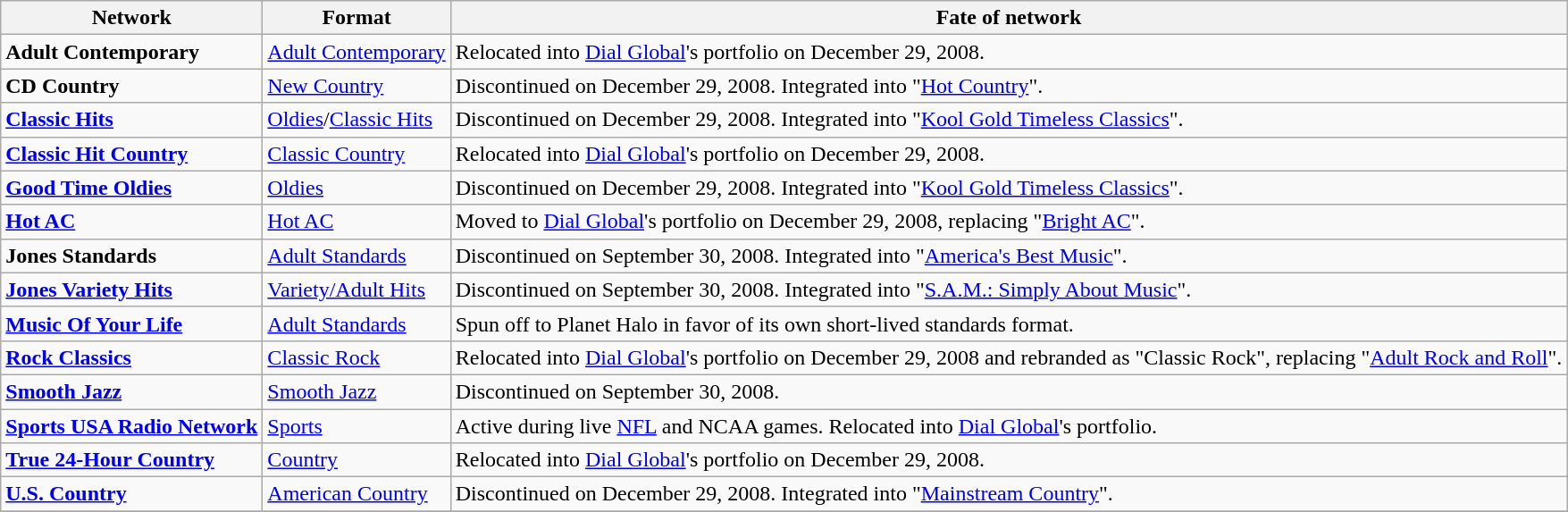<table class="wikitable">
<tr>
<th>Network</th>
<th>Format</th>
<th>Fate of network</th>
</tr>
<tr style="vertical-align: top; text-align: left;">
<td><strong>Adult Contemporary</strong></td>
<td><a href='#'>Adult Contemporary</a></td>
<td>Relocated into <a href='#'>Dial Global</a>'s portfolio on December 29, 2008.</td>
</tr>
<tr style="vertical-align: top; text-align: left;">
<td><strong>CD Country</strong></td>
<td><a href='#'>New Country</a></td>
<td>Discontinued on December 29, 2008. Integrated into "<a href='#'>Hot Country</a>".</td>
</tr>
<tr style="vertical-align: top; text-align: left;">
<td><strong><a href='#'>Classic Hits</a></strong></td>
<td><a href='#'>Oldies</a>/<a href='#'>Classic Hits</a></td>
<td>Discontinued on December 29, 2008. Integrated into "<a href='#'>Kool Gold Timeless Classics</a>".</td>
</tr>
<tr style="vertical-align: top; text-align: left;">
<td><strong><a href='#'>Classic Hit Country</a></strong></td>
<td><a href='#'>Classic Country</a></td>
<td>Relocated into <a href='#'>Dial Global</a>'s portfolio on December 29, 2008.</td>
</tr>
<tr style="vertical-align: top; text-align: left;">
<td><strong><a href='#'>Good Time Oldies</a></strong></td>
<td><a href='#'>Oldies</a></td>
<td>Discontinued on December 29, 2008. Integrated into "<a href='#'>Kool Gold Timeless Classics</a>".</td>
</tr>
<tr style="vertical-align: top; text-align: left;">
<td><strong><a href='#'>Hot AC</a></strong></td>
<td><a href='#'>Hot AC</a></td>
<td>Moved to <a href='#'>Dial Global</a>'s portfolio on December 29, 2008, replacing "<a href='#'>Bright AC</a>".</td>
</tr>
<tr style="vertical-align: top; text-align: left;">
<td><strong>Jones Standards</strong></td>
<td><a href='#'>Adult Standards</a></td>
<td>Discontinued on September 30, 2008. Integrated into "<a href='#'>America's Best Music</a>".</td>
</tr>
<tr style="vertical-align: top; text-align: left;">
<td><strong><a href='#'>Jones Variety Hits</a></strong></td>
<td><a href='#'>Variety/Adult Hits</a></td>
<td>Discontinued on September 30, 2008. Integrated into "<a href='#'>S.A.M.: Simply About Music</a>".</td>
</tr>
<tr style="vertical-align: top; text-align: left;">
<td><strong><a href='#'>Music Of Your Life</a></strong></td>
<td><a href='#'>Adult Standards</a></td>
<td>Spun off to Planet Halo in favor of its own short-lived standards format.</td>
</tr>
<tr style="vertical-align: top; text-align: left;">
<td><strong><a href='#'>Rock Classics</a></strong></td>
<td><a href='#'>Classic Rock</a></td>
<td>Relocated into <a href='#'>Dial Global</a>'s portfolio on December 29, 2008 and rebranded as "Classic Rock", replacing "<a href='#'>Adult Rock and Roll</a>".</td>
</tr>
<tr style="vertical-align: top; text-align: left;">
<td><strong><a href='#'>Smooth Jazz</a></strong></td>
<td><a href='#'>Smooth Jazz</a></td>
<td>Discontinued on September 30, 2008.</td>
</tr>
<tr style="vertical-align: top; text-align: left;">
<td><strong><a href='#'>Sports USA Radio Network</a></strong></td>
<td><a href='#'>Sports</a></td>
<td>Active during live <a href='#'>NFL</a> and NCAA games. Relocated into <a href='#'>Dial Global</a>'s portfolio.</td>
</tr>
<tr style="vertical-align: top; text-align: left;">
<td><strong><a href='#'>True 24-Hour Country</a></strong></td>
<td><a href='#'>Country</a></td>
<td>Relocated into <a href='#'>Dial Global</a>'s portfolio on December 29, 2008.</td>
</tr>
<tr style="vertical-align: top; text-align: left;">
<td><strong><a href='#'>U.S. Country</a></strong></td>
<td><a href='#'>American Country</a></td>
<td>Discontinued on December 29, 2008. Integrated into "<a href='#'>Mainstream Country</a>".</td>
</tr>
<tr style="vertical-align: top; text-align: left;">
</tr>
</table>
